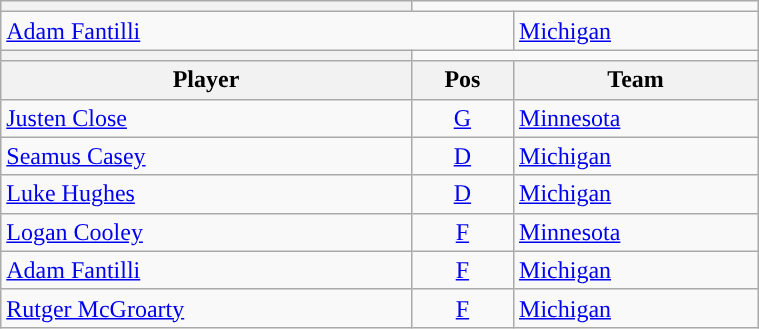<table class="wikitable" width=40%>
<tr>
<th><a href='#'></a></th>
</tr>
<tr>
<td colspan=2><a href='#'>Adam Fantilli</a></td>
<td><a href='#'>Michigan</a></td>
</tr>
<tr>
<th><a href='#'></a></th>
</tr>
<tr>
<th>Player</th>
<th>Pos</th>
<th>Team</th>
</tr>
<tr>
<td><a href='#'>Justen Close</a></td>
<td style="text-align:center;"><a href='#'>G</a></td>
<td><a href='#'>Minnesota</a></td>
</tr>
<tr>
<td><a href='#'>Seamus Casey</a></td>
<td style="text-align:center;"><a href='#'>D</a></td>
<td><a href='#'>Michigan</a></td>
</tr>
<tr>
<td><a href='#'>Luke Hughes</a></td>
<td style="text-align:center;"><a href='#'>D</a></td>
<td><a href='#'>Michigan</a></td>
</tr>
<tr>
<td><a href='#'>Logan Cooley</a></td>
<td style="text-align:center;"><a href='#'>F</a></td>
<td><a href='#'>Minnesota</a></td>
</tr>
<tr>
<td><a href='#'>Adam Fantilli</a></td>
<td style="text-align:center;"><a href='#'>F</a></td>
<td><a href='#'>Michigan</a></td>
</tr>
<tr>
<td><a href='#'>Rutger McGroarty</a></td>
<td style="text-align:center;"><a href='#'>F</a></td>
<td><a href='#'>Michigan</a></td>
</tr>
</table>
